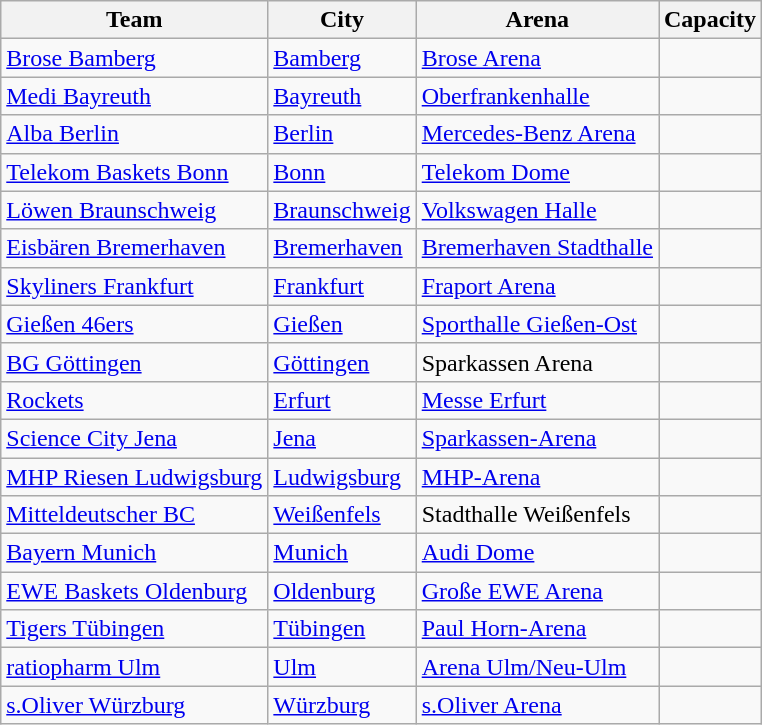<table class="wikitable sortable">
<tr>
<th>Team</th>
<th>City</th>
<th>Arena</th>
<th>Capacity</th>
</tr>
<tr>
<td><a href='#'>Brose Bamberg</a></td>
<td><a href='#'>Bamberg</a></td>
<td><a href='#'>Brose Arena</a></td>
<td></td>
</tr>
<tr>
<td><a href='#'>Medi Bayreuth</a></td>
<td><a href='#'>Bayreuth</a></td>
<td><a href='#'>Oberfrankenhalle</a></td>
<td></td>
</tr>
<tr>
<td><a href='#'>Alba Berlin</a></td>
<td><a href='#'>Berlin</a></td>
<td><a href='#'>Mercedes-Benz Arena</a></td>
<td></td>
</tr>
<tr>
<td><a href='#'>Telekom Baskets Bonn</a></td>
<td><a href='#'>Bonn</a></td>
<td><a href='#'>Telekom Dome</a></td>
<td></td>
</tr>
<tr>
<td><a href='#'>Löwen Braunschweig</a></td>
<td><a href='#'>Braunschweig</a></td>
<td><a href='#'>Volkswagen Halle</a></td>
<td></td>
</tr>
<tr>
<td><a href='#'>Eisbären Bremerhaven</a></td>
<td><a href='#'>Bremerhaven</a></td>
<td><a href='#'>Bremerhaven Stadthalle</a></td>
<td></td>
</tr>
<tr>
<td><a href='#'>Skyliners Frankfurt</a></td>
<td><a href='#'>Frankfurt</a></td>
<td><a href='#'>Fraport Arena</a></td>
<td></td>
</tr>
<tr>
<td><a href='#'>Gießen 46ers</a></td>
<td><a href='#'>Gießen</a></td>
<td><a href='#'>Sporthalle Gießen-Ost</a></td>
<td></td>
</tr>
<tr>
<td><a href='#'>BG Göttingen</a></td>
<td><a href='#'>Göttingen</a></td>
<td>Sparkassen Arena</td>
<td></td>
</tr>
<tr>
<td><a href='#'>Rockets</a></td>
<td><a href='#'>Erfurt</a></td>
<td><a href='#'>Messe Erfurt</a></td>
<td></td>
</tr>
<tr>
<td><a href='#'>Science City Jena</a></td>
<td><a href='#'>Jena</a></td>
<td><a href='#'>Sparkassen-Arena</a></td>
<td></td>
</tr>
<tr>
<td><a href='#'>MHP Riesen Ludwigsburg</a></td>
<td><a href='#'>Ludwigsburg</a></td>
<td><a href='#'>MHP-Arena</a></td>
<td></td>
</tr>
<tr>
<td><a href='#'>Mitteldeutscher BC</a></td>
<td><a href='#'>Weißenfels</a></td>
<td>Stadthalle Weißenfels</td>
<td></td>
</tr>
<tr>
<td><a href='#'>Bayern Munich</a></td>
<td><a href='#'>Munich</a></td>
<td><a href='#'>Audi Dome</a></td>
<td></td>
</tr>
<tr>
<td><a href='#'>EWE Baskets Oldenburg</a></td>
<td><a href='#'>Oldenburg</a></td>
<td><a href='#'>Große EWE Arena</a></td>
<td></td>
</tr>
<tr>
<td><a href='#'>Tigers Tübingen</a></td>
<td><a href='#'>Tübingen</a></td>
<td><a href='#'>Paul Horn-Arena</a></td>
<td></td>
</tr>
<tr>
<td><a href='#'>ratiopharm Ulm</a></td>
<td><a href='#'>Ulm</a></td>
<td><a href='#'>Arena Ulm/Neu-Ulm</a></td>
<td></td>
</tr>
<tr>
<td><a href='#'>s.Oliver Würzburg</a></td>
<td><a href='#'>Würzburg</a></td>
<td><a href='#'>s.Oliver Arena</a></td>
<td></td>
</tr>
</table>
